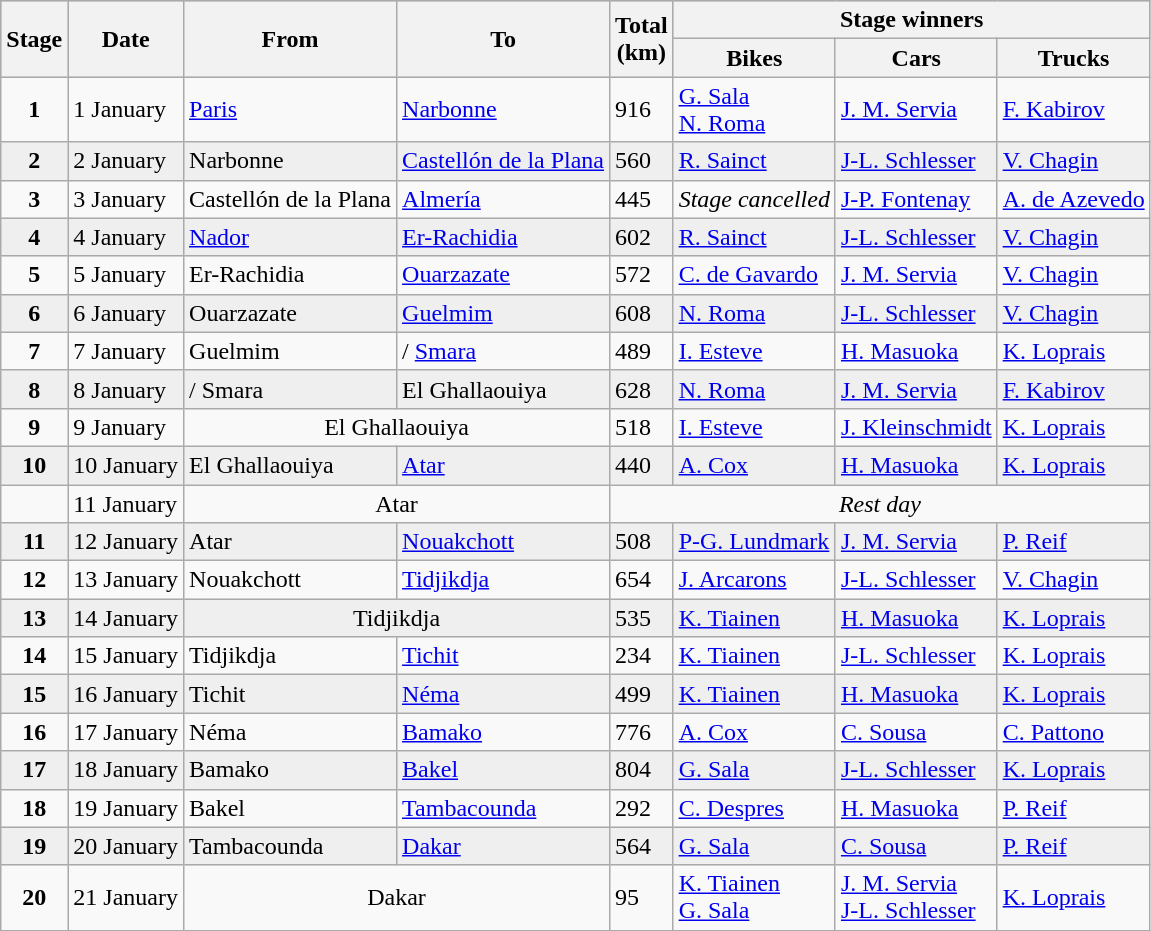<table class="wikitable sortable">
<tr style="background:lightsteelblue;">
<th rowspan=2 align=center>Stage</th>
<th rowspan=2 align=center>Date</th>
<th rowspan=2 align=center>From</th>
<th rowspan=2 align=center>To</th>
<th rowspan=2 align=center>Total<br>(km)</th>
<th colspan=3 align=center>Stage winners</th>
</tr>
<tr>
<th align=center>Bikes</th>
<th align=center>Cars</th>
<th align=center>Trucks</th>
</tr>
<tr>
<td align=center><strong>1</strong></td>
<td>1 January</td>
<td> <a href='#'>Paris</a></td>
<td> <a href='#'>Narbonne</a></td>
<td>916</td>
<td> <a href='#'>G. Sala</a><br> <a href='#'>N. Roma</a></td>
<td> <a href='#'>J. M. Servia</a></td>
<td> <a href='#'>F. Kabirov</a></td>
</tr>
<tr style="background:#efefef;">
<td align=center><strong>2</strong></td>
<td>2 January</td>
<td> Narbonne</td>
<td> <a href='#'>Castellón de la Plana</a></td>
<td>560</td>
<td> <a href='#'>R. Sainct</a></td>
<td> <a href='#'>J-L. Schlesser</a></td>
<td> <a href='#'>V. Chagin</a></td>
</tr>
<tr>
<td align=center><strong>3</strong></td>
<td>3 January</td>
<td> Castellón de la Plana</td>
<td> <a href='#'>Almería</a></td>
<td>445</td>
<td align=center><em>Stage cancelled</em></td>
<td> <a href='#'>J-P. Fontenay</a></td>
<td> <a href='#'>A. de Azevedo</a></td>
</tr>
<tr style="background:#efefef;">
<td align=center><strong>4</strong></td>
<td>4 January</td>
<td> <a href='#'>Nador</a></td>
<td> <a href='#'>Er-Rachidia</a></td>
<td>602</td>
<td> <a href='#'>R. Sainct</a></td>
<td> <a href='#'>J-L. Schlesser</a></td>
<td> <a href='#'>V. Chagin</a></td>
</tr>
<tr>
<td align=center><strong>5</strong></td>
<td>5 January</td>
<td> Er-Rachidia</td>
<td> <a href='#'>Ouarzazate</a></td>
<td>572</td>
<td> <a href='#'>C. de Gavardo</a></td>
<td> <a href='#'>J. M. Servia</a></td>
<td> <a href='#'>V. Chagin</a></td>
</tr>
<tr style="background:#efefef;">
<td align=center><strong>6</strong></td>
<td>6 January</td>
<td> Ouarzazate</td>
<td> <a href='#'>Guelmim</a></td>
<td>608</td>
<td> <a href='#'>N. Roma</a></td>
<td> <a href='#'>J-L. Schlesser</a></td>
<td> <a href='#'>V. Chagin</a></td>
</tr>
<tr>
<td align=center><strong>7</strong></td>
<td>7 January</td>
<td> Guelmim</td>
<td>/ <a href='#'>Smara</a></td>
<td>489</td>
<td> <a href='#'>I. Esteve</a></td>
<td> <a href='#'>H. Masuoka</a></td>
<td> <a href='#'>K. Loprais</a></td>
</tr>
<tr style="background:#efefef;">
<td align=center><strong>8</strong></td>
<td>8 January</td>
<td>/ Smara</td>
<td> El Ghallaouiya</td>
<td>628</td>
<td> <a href='#'>N. Roma</a></td>
<td> <a href='#'>J. M. Servia</a></td>
<td> <a href='#'>F. Kabirov</a></td>
</tr>
<tr>
<td align=center><strong>9</strong></td>
<td>9 January</td>
<td colspan=2 align=center> El Ghallaouiya</td>
<td>518</td>
<td> <a href='#'>I. Esteve</a></td>
<td> <a href='#'>J. Kleinschmidt</a></td>
<td> <a href='#'>K. Loprais</a></td>
</tr>
<tr style="background:#efefef;">
<td align=center><strong>10</strong></td>
<td>10 January</td>
<td> El Ghallaouiya</td>
<td> <a href='#'>Atar</a></td>
<td>440</td>
<td> <a href='#'>A. Cox</a></td>
<td> <a href='#'>H. Masuoka</a></td>
<td> <a href='#'>K. Loprais</a></td>
</tr>
<tr>
<td></td>
<td>11 January</td>
<td colspan=2 align=center> Atar</td>
<td colspan=4 align=center><em>Rest day</em></td>
</tr>
<tr style="background:#efefef;">
<td align=center><strong>11</strong></td>
<td>12 January</td>
<td> Atar</td>
<td> <a href='#'>Nouakchott</a></td>
<td>508</td>
<td> <a href='#'>P-G. Lundmark</a></td>
<td> <a href='#'>J. M. Servia</a></td>
<td> <a href='#'>P. Reif</a></td>
</tr>
<tr>
<td align=center><strong>12</strong></td>
<td>13 January</td>
<td> Nouakchott</td>
<td> <a href='#'>Tidjikdja</a></td>
<td>654</td>
<td> <a href='#'>J. Arcarons</a></td>
<td> <a href='#'>J-L. Schlesser</a></td>
<td> <a href='#'>V. Chagin</a></td>
</tr>
<tr style="background:#efefef;">
<td align=center><strong>13</strong></td>
<td>14 January</td>
<td colspan=2 align=center> Tidjikdja</td>
<td>535</td>
<td> <a href='#'>K. Tiainen</a></td>
<td> <a href='#'>H. Masuoka</a></td>
<td> <a href='#'>K. Loprais</a></td>
</tr>
<tr>
<td align=center><strong>14</strong></td>
<td>15 January</td>
<td> Tidjikdja</td>
<td> <a href='#'>Tichit</a></td>
<td>234</td>
<td> <a href='#'>K. Tiainen</a></td>
<td> <a href='#'>J-L. Schlesser</a></td>
<td> <a href='#'>K. Loprais</a></td>
</tr>
<tr style="background:#efefef;">
<td align=center><strong>15</strong></td>
<td>16 January</td>
<td> Tichit</td>
<td> <a href='#'>Néma</a></td>
<td>499</td>
<td> <a href='#'>K. Tiainen</a></td>
<td> <a href='#'>H. Masuoka</a></td>
<td> <a href='#'>K. Loprais</a></td>
</tr>
<tr>
<td align=center><strong>16</strong></td>
<td>17 January</td>
<td> Néma</td>
<td> <a href='#'>Bamako</a></td>
<td>776</td>
<td> <a href='#'>A. Cox</a></td>
<td> <a href='#'>C. Sousa</a></td>
<td> <a href='#'>C. Pattono</a></td>
</tr>
<tr style="background:#efefef;">
<td align=center><strong>17</strong></td>
<td>18 January</td>
<td> Bamako</td>
<td> <a href='#'>Bakel</a></td>
<td>804</td>
<td> <a href='#'>G. Sala</a></td>
<td> <a href='#'>J-L. Schlesser</a></td>
<td> <a href='#'>K. Loprais</a></td>
</tr>
<tr>
<td align=center><strong>18</strong></td>
<td>19 January</td>
<td> Bakel</td>
<td> <a href='#'>Tambacounda</a></td>
<td>292</td>
<td> <a href='#'>C. Despres</a></td>
<td> <a href='#'>H. Masuoka</a></td>
<td> <a href='#'>P. Reif</a></td>
</tr>
<tr style="background:#efefef;">
<td align=center><strong>19</strong></td>
<td>20 January</td>
<td> Tambacounda</td>
<td> <a href='#'>Dakar</a></td>
<td>564</td>
<td> <a href='#'>G. Sala</a></td>
<td> <a href='#'>C. Sousa</a></td>
<td> <a href='#'>P. Reif</a></td>
</tr>
<tr>
<td align=center><strong>20</strong></td>
<td>21 January</td>
<td colspan=2 align=center> Dakar</td>
<td>95</td>
<td> <a href='#'>K. Tiainen</a><br> <a href='#'>G. Sala</a></td>
<td> <a href='#'>J. M. Servia</a><br> <a href='#'>J-L. Schlesser</a></td>
<td> <a href='#'>K. Loprais</a></td>
</tr>
</table>
